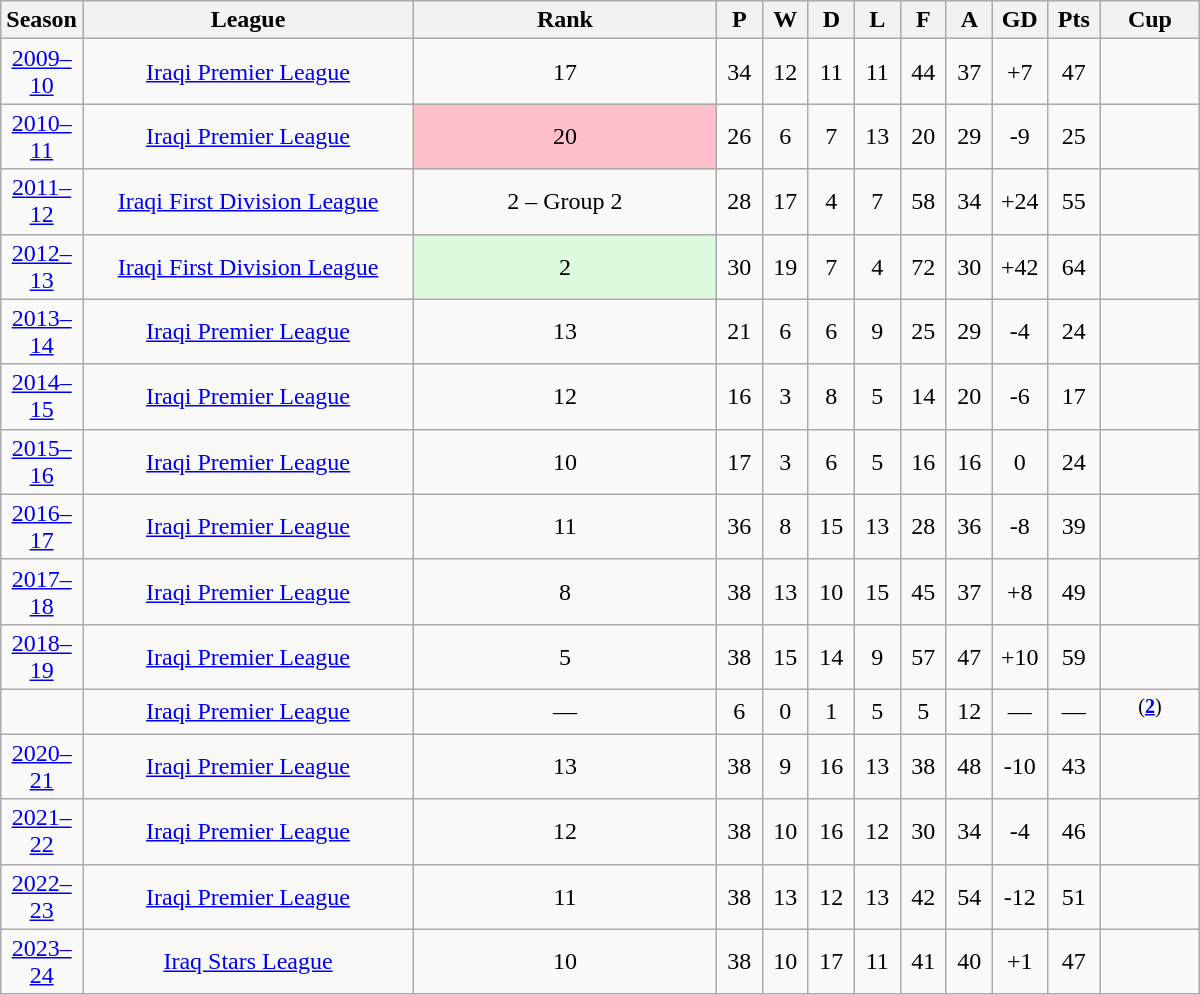<table class="wikitable sortable" style="width:800px; text-align:center;">
<tr>
<th style="width:40px;">Season</th>
<th style="width:250px;">League</th>
<th style="width:230px;">Rank</th>
<th style="width:25px;">P</th>
<th style="width:25px;">W</th>
<th style="width:25px;">D</th>
<th style="width:25px;">L</th>
<th style="width:25px;">F</th>
<th style="width:25px;">A</th>
<th style="width:30px;">GD</th>
<th style="width:30px;">Pts</th>
<th style="width:65px;">Cup</th>
</tr>
<tr>
<td><a href='#'>2009–10</a></td>
<td><a href='#'>Iraqi Premier League</a></td>
<td>17</td>
<td>34</td>
<td>12</td>
<td>11</td>
<td>11</td>
<td>44</td>
<td>37</td>
<td>+7</td>
<td>47</td>
<td></td>
</tr>
<tr>
<td><a href='#'>2010–11</a></td>
<td><a href='#'>Iraqi Premier League</a></td>
<td style="background:#FFC0CB;">20</td>
<td>26</td>
<td>6</td>
<td>7</td>
<td>13</td>
<td>20</td>
<td>29</td>
<td>-9</td>
<td>25</td>
<td></td>
</tr>
<tr>
<td><a href='#'>2011–12</a></td>
<td><a href='#'>Iraqi First Division League</a></td>
<td>2 – Group 2</td>
<td>28</td>
<td>17</td>
<td>4</td>
<td>7</td>
<td>58</td>
<td>34</td>
<td>+24</td>
<td>55</td>
<td></td>
</tr>
<tr>
<td><a href='#'>2012–13</a></td>
<td><a href='#'>Iraqi First Division League</a></td>
<td style="background:#DEFADE;">2</td>
<td>30</td>
<td>19</td>
<td>7</td>
<td>4</td>
<td>72</td>
<td>30</td>
<td>+42</td>
<td>64</td>
<td></td>
</tr>
<tr>
<td><a href='#'>2013–14</a></td>
<td><a href='#'>Iraqi Premier League</a></td>
<td>13</td>
<td>21</td>
<td>6</td>
<td>6</td>
<td>9</td>
<td>25</td>
<td>29</td>
<td>-4</td>
<td>24</td>
<td></td>
</tr>
<tr>
<td><a href='#'>2014–15</a></td>
<td><a href='#'>Iraqi Premier League</a></td>
<td>12</td>
<td>16</td>
<td>3</td>
<td>8</td>
<td>5</td>
<td>14</td>
<td>20</td>
<td>-6</td>
<td>17</td>
<td></td>
</tr>
<tr>
<td><a href='#'>2015–16</a></td>
<td><a href='#'>Iraqi Premier League</a></td>
<td>10</td>
<td>17</td>
<td>3</td>
<td>6</td>
<td>5</td>
<td>16</td>
<td>16</td>
<td>0</td>
<td>24</td>
<td></td>
</tr>
<tr>
<td><a href='#'>2016–17</a></td>
<td><a href='#'>Iraqi Premier League</a></td>
<td>11</td>
<td>36</td>
<td>8</td>
<td>15</td>
<td>13</td>
<td>28</td>
<td>36</td>
<td>-8</td>
<td>39</td>
<td></td>
</tr>
<tr>
<td><a href='#'>2017–18</a></td>
<td><a href='#'>Iraqi Premier League</a></td>
<td>8</td>
<td>38</td>
<td>13</td>
<td>10</td>
<td>15</td>
<td>45</td>
<td>37</td>
<td>+8</td>
<td>49</td>
<td></td>
</tr>
<tr>
<td><a href='#'>2018–19</a></td>
<td><a href='#'>Iraqi Premier League</a></td>
<td>5</td>
<td>38</td>
<td>15</td>
<td>14</td>
<td>9</td>
<td>57</td>
<td>47</td>
<td>+10</td>
<td>59</td>
<td></td>
</tr>
<tr>
<td></td>
<td><a href='#'>Iraqi Premier League</a></td>
<td>—</td>
<td>6</td>
<td>0</td>
<td>1</td>
<td>5</td>
<td>5</td>
<td>12</td>
<td>—</td>
<td>—</td>
<td><em></em><sup>(<strong><a href='#'>2</a></strong>)</sup></td>
</tr>
<tr>
<td><a href='#'>2020–21</a></td>
<td><a href='#'>Iraqi Premier League</a></td>
<td>13</td>
<td>38</td>
<td>9</td>
<td>16</td>
<td>13</td>
<td>38</td>
<td>48</td>
<td>-10</td>
<td>43</td>
<td></td>
</tr>
<tr>
<td><a href='#'>2021–22</a></td>
<td><a href='#'>Iraqi Premier League</a></td>
<td>12</td>
<td>38</td>
<td>10</td>
<td>16</td>
<td>12</td>
<td>30</td>
<td>34</td>
<td>-4</td>
<td>46</td>
<td></td>
</tr>
<tr>
<td><a href='#'>2022–23</a></td>
<td><a href='#'>Iraqi Premier League</a></td>
<td>11</td>
<td>38</td>
<td>13</td>
<td>12</td>
<td>13</td>
<td>42</td>
<td>54</td>
<td>-12</td>
<td>51</td>
<td></td>
</tr>
<tr>
<td><a href='#'>2023–24</a></td>
<td><a href='#'>Iraq Stars League</a></td>
<td>10</td>
<td>38</td>
<td>10</td>
<td>17</td>
<td>11</td>
<td>41</td>
<td>40</td>
<td>+1</td>
<td>47</td>
<td></td>
</tr>
</table>
